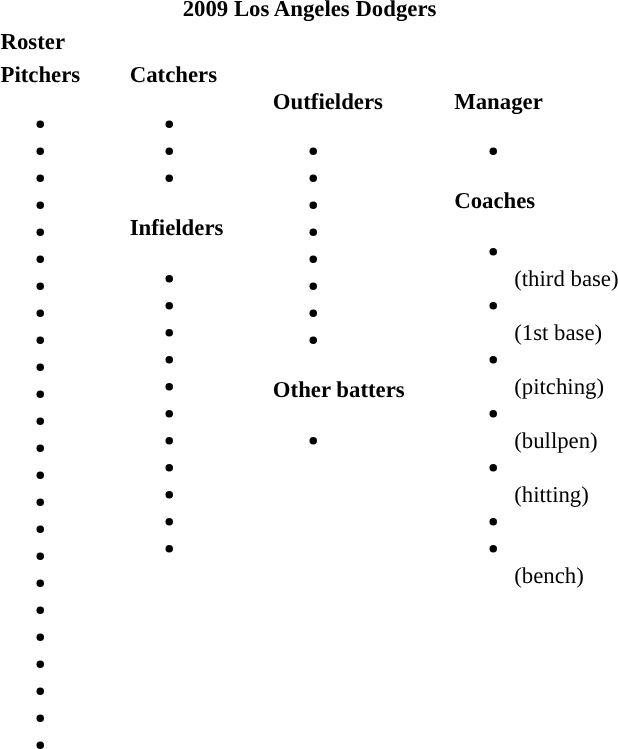<table class="toccolours" style="font-size: 95%;">
<tr>
<th colspan="10">2009 Los Angeles Dodgers</th>
</tr>
<tr>
<td colspan="10"><strong>Roster</strong></td>
</tr>
<tr>
<td valign="top"><strong>Pitchers</strong><br><ul><li></li><li></li><li></li><li></li><li></li><li></li><li></li><li></li><li></li><li></li><li></li><li></li><li></li><li></li><li></li><li></li><li></li><li></li><li></li><li></li><li></li><li></li><li></li><li></li></ul></td>
<td width="25px"></td>
<td valign="top"><strong>Catchers</strong><br><ul><li></li><li></li><li></li></ul><strong>Infielders</strong><ul><li></li><li></li><li></li><li></li><li></li><li></li><li></li><li></li><li></li><li></li><li></li></ul></td>
<td width="25px"></td>
<td valign="top"><br><strong>Outfielders</strong><ul><li></li><li></li><li></li><li></li><li></li><li></li><li></li><li></li></ul><strong>Other batters</strong><ul><li></li></ul></td>
<td width="25px"></td>
<td valign="top"><br><strong>Manager</strong><ul><li></li></ul><strong>Coaches</strong><ul><li> <br> (third base)</li><li> <br>(1st base)</li><li><br> (pitching)</li><li> <br>(bullpen)</li><li> <br>(hitting)</li><li></li><li> <br>(bench)</li></ul></td>
</tr>
</table>
